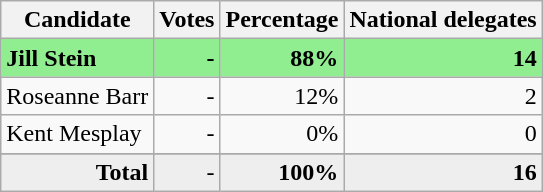<table class="wikitable" style="text-align:right;">
<tr>
<th>Candidate</th>
<th>Votes</th>
<th>Percentage</th>
<th>National delegates</th>
</tr>
<tr style="background:lightgreen;">
<td style="text-align:left;"><strong>Jill Stein</strong></td>
<td><strong>-</strong></td>
<td><strong>88%</strong></td>
<td><strong>14</strong></td>
</tr>
<tr>
<td style="text-align:left;">Roseanne Barr</td>
<td>-</td>
<td>12%</td>
<td>2</td>
</tr>
<tr>
<td style="text-align:left;">Kent Mesplay</td>
<td>-</td>
<td>0%</td>
<td>0</td>
</tr>
<tr>
</tr>
<tr style="background:#eee;">
<td style="margin-right:0.50px"><strong>Total</strong></td>
<td style="margin-right:0.50px"><em>-</em></td>
<td style="margin-right:0.50px"><strong>100%</strong></td>
<td style="margin-right:0.50px"><strong>16</strong></td>
</tr>
</table>
